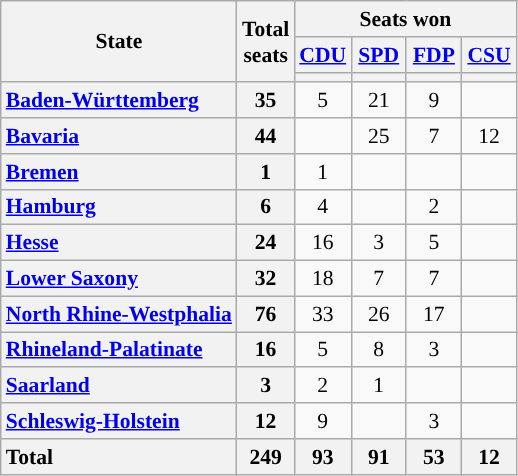<table class="wikitable" style="text-align:center; font-size: 0.9em;">
<tr>
<th rowspan="3">State</th>
<th rowspan="3">Total<br>seats</th>
<th colspan="4">Seats won</th>
</tr>
<tr>
<th class="unsortable" style="width:30px;"><a href='#'>CDU</a></th>
<th class="unsortable" style="width:30px;"><a href='#'>SPD</a></th>
<th class="unsortable" style="width:30px;"><a href='#'>FDP</a></th>
<th class="unsortable" style="width:30px;"><a href='#'>CSU</a></th>
</tr>
<tr>
<th style="background:"></th>
<th style="background:"></th>
<th style="background:"></th>
<th style="background:"></th>
</tr>
<tr>
<th style="text-align: left;"><a href='#'>Baden-Württemberg</a></th>
<th>35</th>
<td>5</td>
<td>21</td>
<td>9</td>
<td></td>
</tr>
<tr>
<th style="text-align: left;"><a href='#'>Bavaria</a></th>
<th>44</th>
<td></td>
<td>25</td>
<td>7</td>
<td>12</td>
</tr>
<tr>
<th style="text-align: left;"><a href='#'>Bremen</a></th>
<th>1</th>
<td>1</td>
<td></td>
<td></td>
<td></td>
</tr>
<tr>
<th style="text-align: left;"><a href='#'>Hamburg</a></th>
<th>6</th>
<td>4</td>
<td></td>
<td>2</td>
<td></td>
</tr>
<tr>
<th style="text-align: left;"><a href='#'>Hesse</a></th>
<th>24</th>
<td>16</td>
<td>3</td>
<td>5</td>
<td></td>
</tr>
<tr>
<th style="text-align: left;"><a href='#'>Lower Saxony</a></th>
<th>32</th>
<td>18</td>
<td>7</td>
<td>7</td>
<td></td>
</tr>
<tr>
<th style="text-align: left;"><a href='#'>North Rhine-Westphalia</a></th>
<th>76</th>
<td>33</td>
<td>26</td>
<td>17</td>
<td></td>
</tr>
<tr>
<th style="text-align: left;"><a href='#'>Rhineland-Palatinate</a></th>
<th>16</th>
<td>5</td>
<td>8</td>
<td>3</td>
<td></td>
</tr>
<tr>
<th style="text-align: left;"><a href='#'>Saarland</a></th>
<th>3</th>
<td>2</td>
<td>1</td>
<td></td>
<td></td>
</tr>
<tr>
<th style="text-align: left;"><a href='#'>Schleswig-Holstein</a></th>
<th>12</th>
<td>9</td>
<td></td>
<td>3</td>
<td></td>
</tr>
<tr class="sortbottom">
<th style="text-align: left;">Total</th>
<th>249</th>
<th>93</th>
<th>91</th>
<th>53</th>
<th>12</th>
</tr>
</table>
